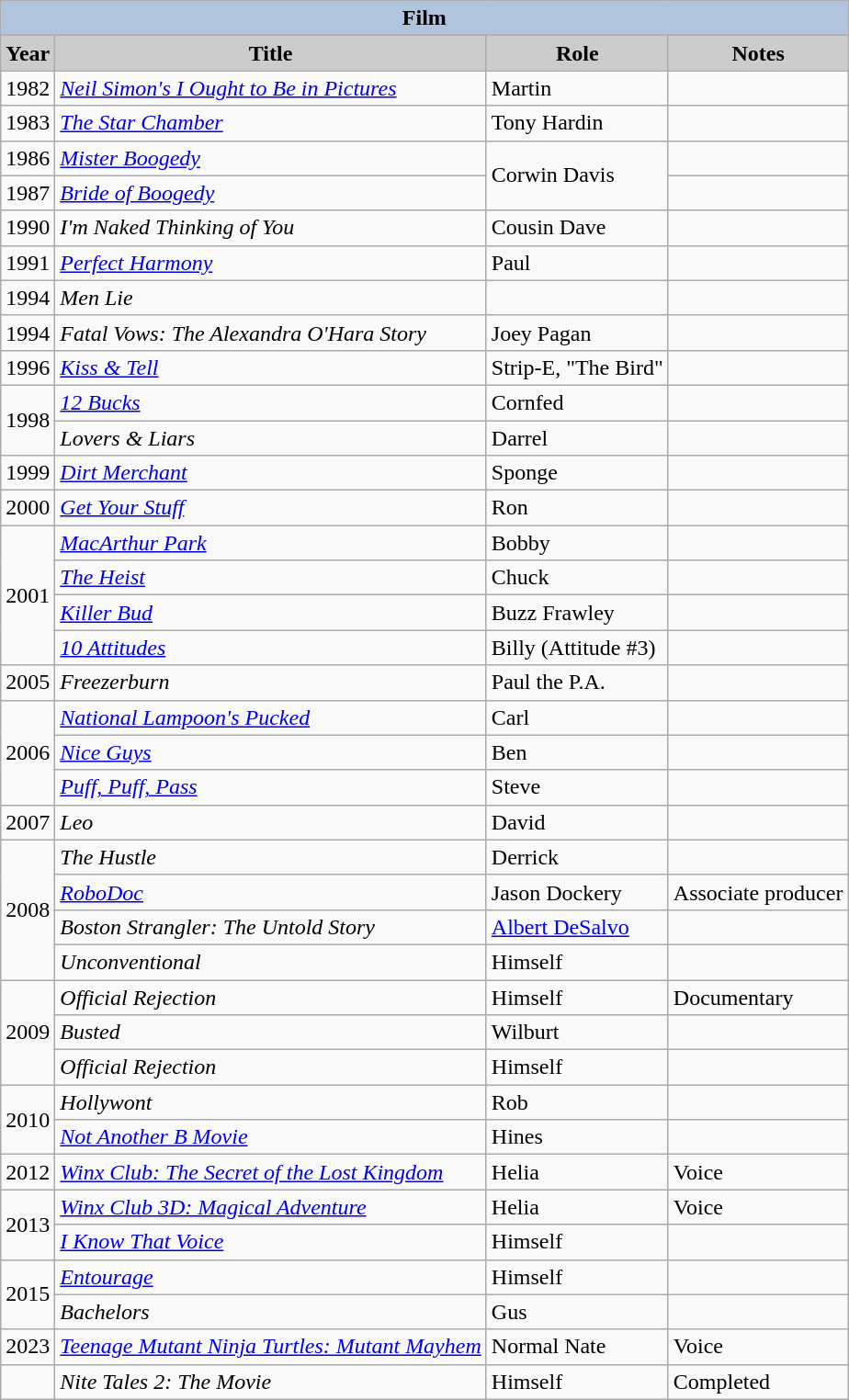<table class="wikitable">
<tr>
<th colspan=4 style="background:#B0C4DE;">Film</th>
</tr>
<tr align="center">
<th style="background: #CCCCCC;">Year</th>
<th style="background: #CCCCCC;">Title</th>
<th style="background: #CCCCCC;">Role</th>
<th style="background: #CCCCCC;">Notes</th>
</tr>
<tr>
<td>1982</td>
<td><em><a href='#'>Neil Simon's I Ought to Be in Pictures</a></em></td>
<td>Martin</td>
<td></td>
</tr>
<tr>
<td>1983</td>
<td><em><a href='#'>The Star Chamber</a></em></td>
<td>Tony Hardin</td>
<td></td>
</tr>
<tr>
<td>1986</td>
<td><em><a href='#'>Mister Boogedy</a></em></td>
<td rowspan="2">Corwin Davis</td>
<td></td>
</tr>
<tr>
<td>1987</td>
<td><em><a href='#'>Bride of Boogedy</a></em></td>
<td></td>
</tr>
<tr>
<td>1990</td>
<td><em>I'm Naked Thinking of You</em></td>
<td>Cousin Dave</td>
<td></td>
</tr>
<tr>
<td>1991</td>
<td><em><a href='#'>Perfect Harmony</a></em></td>
<td>Paul</td>
<td></td>
</tr>
<tr>
<td>1994</td>
<td><em>Men Lie</em></td>
<td></td>
<td></td>
</tr>
<tr>
<td>1994</td>
<td><em>Fatal Vows: The Alexandra O'Hara Story</em></td>
<td>Joey Pagan</td>
<td></td>
</tr>
<tr>
<td>1996</td>
<td><em><a href='#'>Kiss & Tell</a></em></td>
<td>Strip-E, "The Bird"</td>
<td></td>
</tr>
<tr>
<td rowspan=2>1998</td>
<td><em><a href='#'>12 Bucks</a></em></td>
<td>Cornfed</td>
<td></td>
</tr>
<tr>
<td><em>Lovers & Liars</em></td>
<td>Darrel</td>
<td></td>
</tr>
<tr>
<td>1999</td>
<td><em><a href='#'>Dirt Merchant</a></em></td>
<td>Sponge</td>
<td></td>
</tr>
<tr>
<td>2000</td>
<td><em><a href='#'>Get Your Stuff</a></em></td>
<td>Ron</td>
<td></td>
</tr>
<tr>
<td rowspan=4>2001</td>
<td><em><a href='#'>MacArthur Park</a></em></td>
<td>Bobby</td>
<td></td>
</tr>
<tr>
<td><em><a href='#'>The Heist</a></em></td>
<td>Chuck</td>
<td></td>
</tr>
<tr>
<td><em><a href='#'>Killer Bud</a></em></td>
<td>Buzz Frawley</td>
<td></td>
</tr>
<tr>
<td><em><a href='#'>10 Attitudes</a></em></td>
<td>Billy (Attitude #3)</td>
<td></td>
</tr>
<tr>
<td>2005</td>
<td><em>Freezerburn</em></td>
<td>Paul the P.A.</td>
<td></td>
</tr>
<tr>
<td rowspan=3>2006</td>
<td><em><a href='#'>National Lampoon's Pucked</a></em></td>
<td>Carl</td>
<td></td>
</tr>
<tr>
<td><em><a href='#'>Nice Guys</a></em></td>
<td>Ben</td>
<td></td>
</tr>
<tr>
<td><em><a href='#'>Puff, Puff, Pass</a></em></td>
<td>Steve</td>
<td></td>
</tr>
<tr>
<td>2007</td>
<td><em>Leo</em></td>
<td>David</td>
<td></td>
</tr>
<tr>
<td rowspan=4>2008</td>
<td><em>The Hustle</em></td>
<td>Derrick</td>
<td></td>
</tr>
<tr>
<td><em><a href='#'>RoboDoc</a></em></td>
<td>Jason Dockery</td>
<td>Associate producer</td>
</tr>
<tr>
<td><em>Boston Strangler: The Untold Story</em></td>
<td><a href='#'>Albert DeSalvo</a></td>
<td></td>
</tr>
<tr>
<td><em>Unconventional</em></td>
<td>Himself</td>
<td></td>
</tr>
<tr>
<td rowspan=3>2009</td>
<td><em>Official Rejection</em></td>
<td>Himself</td>
<td>Documentary</td>
</tr>
<tr>
<td><em>Busted</em></td>
<td>Wilburt</td>
<td></td>
</tr>
<tr>
<td><em>Official Rejection</em></td>
<td>Himself</td>
<td></td>
</tr>
<tr>
<td rowspan=2>2010</td>
<td><em>Hollywont</em></td>
<td>Rob</td>
<td></td>
</tr>
<tr>
<td><em><a href='#'>Not Another B Movie</a></em></td>
<td>Hines</td>
<td></td>
</tr>
<tr>
<td>2012</td>
<td><em><a href='#'>Winx Club: The Secret of the Lost Kingdom</a></em></td>
<td>Helia</td>
<td>Voice</td>
</tr>
<tr>
<td rowspan=2>2013</td>
<td><em><a href='#'>Winx Club 3D: Magical Adventure</a></em></td>
<td>Helia</td>
<td>Voice</td>
</tr>
<tr>
<td><em><a href='#'>I Know That Voice</a></em></td>
<td>Himself</td>
<td></td>
</tr>
<tr>
<td rowspan=2>2015</td>
<td><em><a href='#'>Entourage</a></em></td>
<td>Himself</td>
<td></td>
</tr>
<tr>
<td><em>Bachelors</em></td>
<td>Gus</td>
<td></td>
</tr>
<tr>
<td>2023</td>
<td><em><a href='#'>Teenage Mutant Ninja Turtles: Mutant Mayhem</a></em></td>
<td>Normal Nate</td>
<td>Voice</td>
</tr>
<tr>
<td></td>
<td><em>Nite Tales 2: The Movie</em></td>
<td>Himself</td>
<td>Completed</td>
</tr>
</table>
